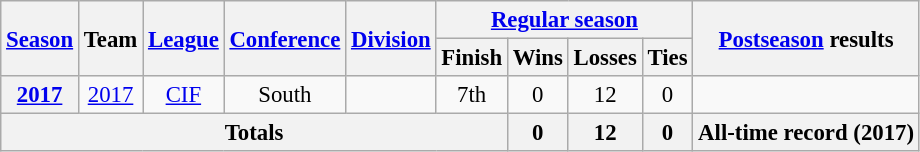<table class="wikitable" style="text-align:center; font-size: 95%;">
<tr>
<th rowspan="2"><a href='#'>Season</a></th>
<th rowspan="2">Team</th>
<th rowspan="2"><a href='#'>League</a></th>
<th rowspan="2"><a href='#'>Conference</a></th>
<th rowspan="2"><a href='#'>Division</a></th>
<th colspan="4"><a href='#'>Regular season</a></th>
<th rowspan="2"><a href='#'>Postseason</a> results</th>
</tr>
<tr>
<th>Finish</th>
<th>Wins</th>
<th>Losses</th>
<th>Ties</th>
</tr>
<tr>
<th><a href='#'>2017</a></th>
<td><a href='#'>2017</a></td>
<td><a href='#'>CIF</a></td>
<td>South</td>
<td></td>
<td>7th</td>
<td>0</td>
<td>12</td>
<td>0</td>
<td></td>
</tr>
<tr>
<th rowspan="5" colspan="6">Totals</th>
<th>0</th>
<th>12</th>
<th>0</th>
<th colspan="3">All-time record (2017)</th>
</tr>
</table>
